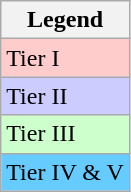<table class="wikitable">
<tr>
<th>Legend</th>
</tr>
<tr style="background:#ffcccc">
<td>Tier I</td>
</tr>
<tr style="background:#ccccff">
<td>Tier II</td>
</tr>
<tr style="background:#ccffcc;">
<td>Tier III</td>
</tr>
<tr style="background:#66CCFF">
<td>Tier IV & V</td>
</tr>
</table>
